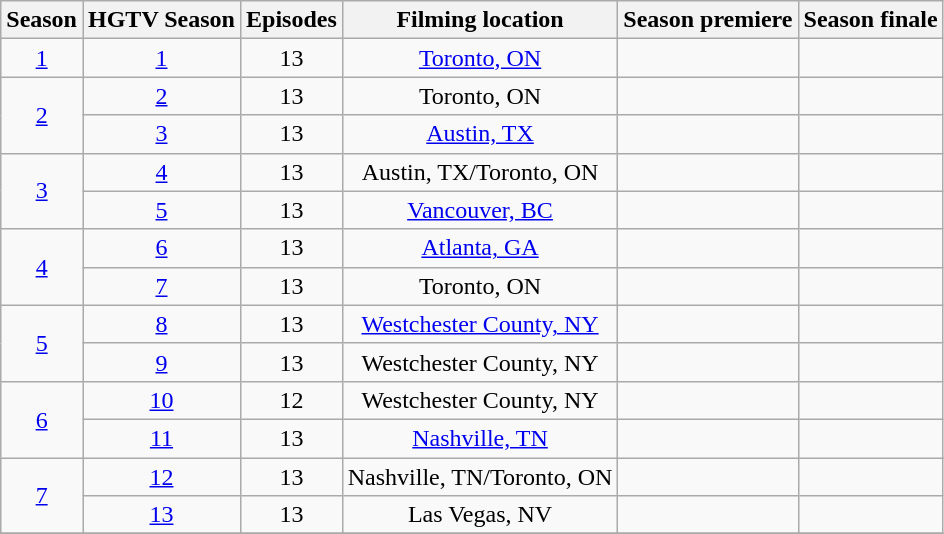<table class="wikitable plainrowheaders" style="text-align:center">
<tr>
<th scope="col">Season</th>
<th scope="col">HGTV Season</th>
<th scope="col">Episodes</th>
<th scope="col">Filming location</th>
<th scope="col">Season premiere</th>
<th scope="col">Season finale</th>
</tr>
<tr>
<td><a href='#'>1</a></td>
<td><a href='#'>1</a></td>
<td>13</td>
<td><a href='#'>Toronto, ON</a></td>
<td></td>
<td></td>
</tr>
<tr>
<td rowspan=2><a href='#'>2</a></td>
<td><a href='#'>2</a></td>
<td>13</td>
<td>Toronto, ON</td>
<td></td>
<td></td>
</tr>
<tr>
<td><a href='#'>3</a></td>
<td>13</td>
<td><a href='#'>Austin, TX</a></td>
<td></td>
<td></td>
</tr>
<tr>
<td rowspan=2><a href='#'>3</a></td>
<td><a href='#'>4</a></td>
<td>13</td>
<td>Austin, TX/Toronto, ON</td>
<td></td>
<td></td>
</tr>
<tr>
<td><a href='#'>5</a></td>
<td>13</td>
<td><a href='#'>Vancouver, BC</a></td>
<td></td>
<td></td>
</tr>
<tr>
<td rowspan=2><a href='#'>4</a></td>
<td><a href='#'>6</a></td>
<td>13</td>
<td><a href='#'>Atlanta, GA</a></td>
<td></td>
<td></td>
</tr>
<tr>
<td><a href='#'>7</a></td>
<td>13</td>
<td>Toronto, ON</td>
<td></td>
<td></td>
</tr>
<tr>
<td rowspan=2><a href='#'>5</a></td>
<td><a href='#'>8</a></td>
<td>13</td>
<td><a href='#'>Westchester County, NY</a></td>
<td></td>
<td></td>
</tr>
<tr>
<td><a href='#'>9</a></td>
<td>13</td>
<td>Westchester County, NY</td>
<td></td>
<td></td>
</tr>
<tr>
<td rowspan=3><a href='#'>6</a></td>
<td><a href='#'>10</a></td>
<td>12</td>
<td>Westchester County, NY</td>
<td></td>
<td></td>
</tr>
<tr>
<td><a href='#'>11</a></td>
<td>13</td>
<td><a href='#'>Nashville, TN</a></td>
<td></td>
<td></td>
</tr>
<tr>
<td rowspan=2><a href='#'>12</a></td>
<td rowspan=2>13</td>
<td rowspan=2>Nashville, TN/Toronto, ON</td>
<td rowspan=2></td>
<td rowspan=2></td>
</tr>
<tr>
<td rowspan=2><a href='#'>7</a></td>
</tr>
<tr>
<td><a href='#'>13</a></td>
<td>13</td>
<td>Las Vegas, NV</td>
<td></td>
<td></td>
</tr>
<tr>
</tr>
</table>
